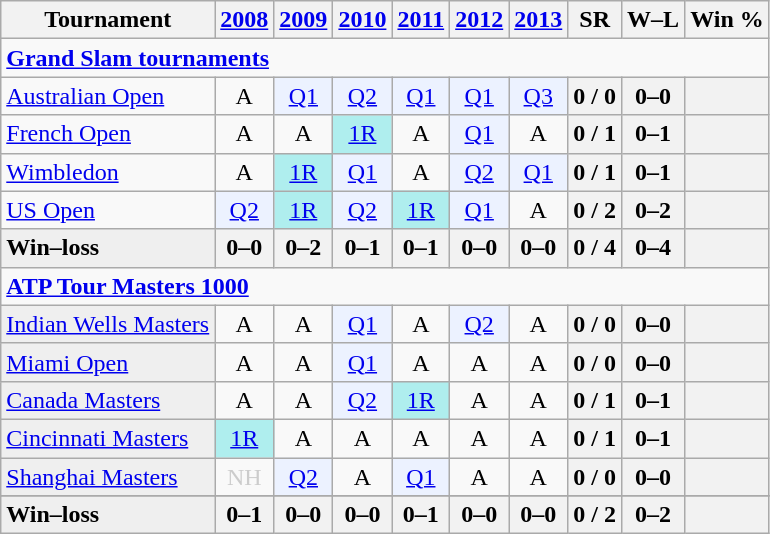<table class=wikitable style=text-align:center>
<tr>
<th>Tournament</th>
<th><a href='#'>2008</a></th>
<th><a href='#'>2009</a></th>
<th><a href='#'>2010</a></th>
<th><a href='#'>2011</a></th>
<th><a href='#'>2012</a></th>
<th><a href='#'>2013</a></th>
<th>SR</th>
<th>W–L</th>
<th>Win %</th>
</tr>
<tr>
<td colspan=25 style=text-align:left><a href='#'><strong>Grand Slam tournaments</strong></a></td>
</tr>
<tr>
<td align=left><a href='#'>Australian Open</a></td>
<td>A</td>
<td bgcolor=ecf2ff><a href='#'>Q1</a></td>
<td bgcolor=ecf2ff><a href='#'>Q2</a></td>
<td bgcolor=ecf2ff><a href='#'>Q1</a></td>
<td bgcolor=ecf2ff><a href='#'>Q1</a></td>
<td bgcolor=ecf2ff><a href='#'>Q3</a></td>
<th>0 / 0</th>
<th>0–0</th>
<th></th>
</tr>
<tr>
<td align=left><a href='#'>French Open</a></td>
<td>A</td>
<td>A</td>
<td bgcolor=afeeee><a href='#'>1R</a></td>
<td>A</td>
<td bgcolor=ecf2ff><a href='#'>Q1</a></td>
<td>A</td>
<th>0 / 1</th>
<th>0–1</th>
<th></th>
</tr>
<tr>
<td align=left><a href='#'>Wimbledon</a></td>
<td>A</td>
<td bgcolor=afeeee><a href='#'>1R</a></td>
<td bgcolor=ecf2ff><a href='#'>Q1</a></td>
<td>A</td>
<td bgcolor=ecf2ff><a href='#'>Q2</a></td>
<td bgcolor=ecf2ff><a href='#'>Q1</a></td>
<th>0 / 1</th>
<th>0–1</th>
<th></th>
</tr>
<tr>
<td align=left><a href='#'>US Open</a></td>
<td bgcolor=ecf2ff><a href='#'>Q2</a></td>
<td bgcolor=afeeee><a href='#'>1R</a></td>
<td bgcolor=ecf2ff><a href='#'>Q2</a></td>
<td bgcolor=afeeee><a href='#'>1R</a></td>
<td bgcolor=ecf2ff><a href='#'>Q1</a></td>
<td>A</td>
<th>0 / 2</th>
<th>0–2</th>
<th></th>
</tr>
<tr style=font-weight:bold;background:#efefef>
<td style=text-align:left>Win–loss</td>
<th>0–0</th>
<th>0–2</th>
<th>0–1</th>
<th>0–1</th>
<th>0–0</th>
<th>0–0</th>
<th>0 / 4</th>
<th>0–4</th>
<th></th>
</tr>
<tr>
<td colspan=25 style=text-align:left><strong><a href='#'>ATP Tour Masters 1000</a></strong></td>
</tr>
<tr>
<td bgcolor=efefef align=left><a href='#'>Indian Wells Masters</a></td>
<td>A</td>
<td>A</td>
<td bgcolor=ecf2ff><a href='#'>Q1</a></td>
<td>A</td>
<td bgcolor=ecf2ff><a href='#'>Q2</a></td>
<td>A</td>
<th>0 / 0</th>
<th>0–0</th>
<th></th>
</tr>
<tr>
<td bgcolor=efefef align=left><a href='#'>Miami Open</a></td>
<td>A</td>
<td>A</td>
<td bgcolor=ecf2ff><a href='#'>Q1</a></td>
<td>A</td>
<td>A</td>
<td>A</td>
<th>0 / 0</th>
<th>0–0</th>
<th></th>
</tr>
<tr>
<td bgcolor=efefef align=left><a href='#'>Canada Masters</a></td>
<td>A</td>
<td>A</td>
<td bgcolor=ecf2ff><a href='#'>Q2</a></td>
<td bgcolor=afeeee><a href='#'>1R</a></td>
<td>A</td>
<td>A</td>
<th>0 / 1</th>
<th>0–1</th>
<th></th>
</tr>
<tr>
<td bgcolor=efefef align=left><a href='#'>Cincinnati Masters</a></td>
<td bgcolor=afeeee><a href='#'>1R</a></td>
<td>A</td>
<td>A</td>
<td>A</td>
<td>A</td>
<td>A</td>
<th>0 / 1</th>
<th>0–1</th>
<th></th>
</tr>
<tr>
<td bgcolor=efefef align=left><a href='#'>Shanghai Masters</a></td>
<td align="center" colspan="1" style="color:#cccccc;">NH</td>
<td bgcolor=ecf2ff><a href='#'>Q2</a></td>
<td>A</td>
<td bgcolor=ecf2ff><a href='#'>Q1</a></td>
<td>A</td>
<td>A</td>
<th>0 / 0</th>
<th>0–0</th>
<th></th>
</tr>
<tr>
</tr>
<tr style=font-weight:bold;background:#efefef>
<td style=text-align:left>Win–loss</td>
<th>0–1</th>
<th>0–0</th>
<th>0–0</th>
<th>0–1</th>
<th>0–0</th>
<th>0–0</th>
<th>0 / 2</th>
<th>0–2</th>
<th></th>
</tr>
</table>
